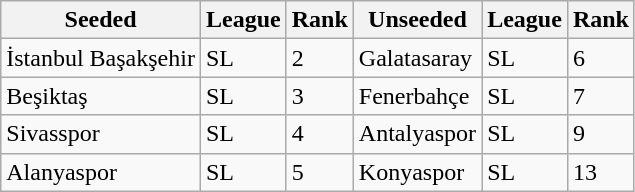<table class="wikitable">
<tr>
<th>Seeded</th>
<th>League</th>
<th>Rank</th>
<th>Unseeded</th>
<th>League</th>
<th>Rank</th>
</tr>
<tr>
<td>İstanbul Başakşehir</td>
<td>SL</td>
<td>2</td>
<td>Galatasaray</td>
<td>SL</td>
<td>6</td>
</tr>
<tr>
<td>Beşiktaş</td>
<td>SL</td>
<td>3</td>
<td>Fenerbahçe</td>
<td>SL</td>
<td>7</td>
</tr>
<tr>
<td>Sivasspor</td>
<td>SL</td>
<td>4</td>
<td>Antalyaspor</td>
<td>SL</td>
<td>9</td>
</tr>
<tr>
<td>Alanyaspor</td>
<td>SL</td>
<td>5</td>
<td>Konyaspor</td>
<td>SL</td>
<td>13</td>
</tr>
</table>
